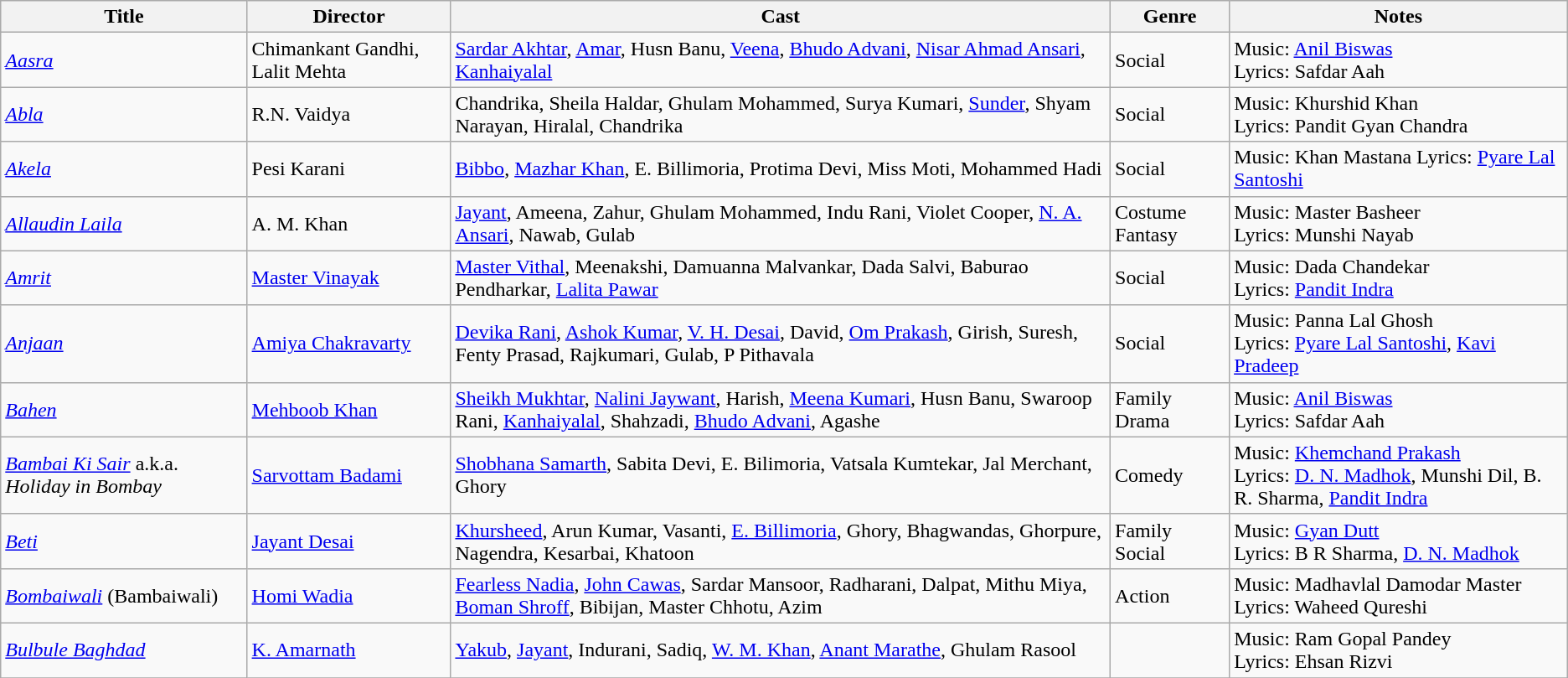<table class="wikitable sortable">
<tr>
<th>Title</th>
<th>Director</th>
<th>Cast</th>
<th>Genre</th>
<th>Notes</th>
</tr>
<tr>
<td><em><a href='#'>Aasra</a></em></td>
<td>Chimankant Gandhi, Lalit Mehta</td>
<td><a href='#'>Sardar Akhtar</a>, <a href='#'>Amar</a>, Husn Banu, <a href='#'>Veena</a>, <a href='#'>Bhudo Advani</a>, <a href='#'>Nisar Ahmad Ansari</a>, <a href='#'>Kanhaiyalal</a></td>
<td>Social</td>
<td>Music: <a href='#'>Anil Biswas</a><br>Lyrics: Safdar Aah</td>
</tr>
<tr>
<td><em><a href='#'>Abla</a></em></td>
<td>R.N. Vaidya</td>
<td>Chandrika, Sheila Haldar, Ghulam Mohammed, Surya Kumari, <a href='#'>Sunder</a>, Shyam Narayan, Hiralal, Chandrika</td>
<td>Social</td>
<td>Music: Khurshid Khan<br>Lyrics: Pandit Gyan Chandra</td>
</tr>
<tr>
<td><em><a href='#'>Akela</a></em></td>
<td>Pesi Karani</td>
<td><a href='#'>Bibbo</a>, <a href='#'>Mazhar Khan</a>, E. Billimoria, Protima Devi, Miss Moti, Mohammed Hadi</td>
<td>Social</td>
<td>Music: Khan Mastana Lyrics: <a href='#'>Pyare Lal Santoshi</a></td>
</tr>
<tr>
<td><em><a href='#'>Allaudin Laila</a></em></td>
<td>A. M. Khan</td>
<td><a href='#'>Jayant</a>, Ameena, Zahur, Ghulam Mohammed, Indu Rani, Violet Cooper, <a href='#'>N. A. Ansari</a>, Nawab, Gulab</td>
<td>Costume Fantasy</td>
<td>Music: Master Basheer <br>Lyrics: Munshi Nayab</td>
</tr>
<tr>
<td><em><a href='#'>Amrit</a></em></td>
<td><a href='#'>Master Vinayak</a></td>
<td><a href='#'>Master Vithal</a>, Meenakshi, Damuanna Malvankar, Dada Salvi, Baburao Pendharkar, <a href='#'>Lalita Pawar</a></td>
<td>Social</td>
<td>Music: Dada Chandekar<br>Lyrics: <a href='#'>Pandit Indra</a></td>
</tr>
<tr>
<td><em><a href='#'>Anjaan</a></em></td>
<td><a href='#'>Amiya Chakravarty</a></td>
<td><a href='#'>Devika Rani</a>, <a href='#'>Ashok Kumar</a>, <a href='#'>V. H. Desai</a>, David, <a href='#'>Om Prakash</a>, Girish, Suresh, Fenty Prasad, Rajkumari, Gulab, P Pithavala</td>
<td>Social</td>
<td>Music: Panna Lal Ghosh<br>Lyrics: <a href='#'>Pyare Lal Santoshi</a>, <a href='#'>Kavi Pradeep</a></td>
</tr>
<tr>
<td><em><a href='#'>Bahen</a></em></td>
<td><a href='#'>Mehboob Khan</a></td>
<td><a href='#'>Sheikh Mukhtar</a>, <a href='#'>Nalini Jaywant</a>, Harish, <a href='#'>Meena Kumari</a>, Husn Banu, Swaroop Rani, <a href='#'>Kanhaiyalal</a>, Shahzadi, <a href='#'>Bhudo Advani</a>, Agashe</td>
<td>Family Drama</td>
<td>Music: <a href='#'>Anil Biswas</a><br>Lyrics: Safdar Aah</td>
</tr>
<tr>
<td><em><a href='#'>Bambai Ki Sair</a></em> a.k.a. <em>Holiday in Bombay</em></td>
<td><a href='#'>Sarvottam Badami</a></td>
<td><a href='#'>Shobhana Samarth</a>, Sabita Devi, E. Bilimoria, Vatsala Kumtekar, Jal Merchant, Ghory</td>
<td>Comedy</td>
<td>Music: <a href='#'>Khemchand Prakash</a><br>Lyrics: <a href='#'>D. N. Madhok</a>, Munshi Dil, B. R. Sharma, <a href='#'>Pandit Indra</a></td>
</tr>
<tr>
<td><em><a href='#'>Beti</a></em></td>
<td><a href='#'>Jayant Desai</a></td>
<td><a href='#'>Khursheed</a>, Arun Kumar, Vasanti, <a href='#'>E. Billimoria</a>,  Ghory, Bhagwandas, Ghorpure, Nagendra, Kesarbai, Khatoon</td>
<td>Family Social</td>
<td>Music: <a href='#'>Gyan Dutt</a><br>Lyrics: B R Sharma, <a href='#'>D. N. Madhok</a></td>
</tr>
<tr>
<td><em><a href='#'>Bombaiwali</a></em> (Bambaiwali)</td>
<td><a href='#'>Homi Wadia</a></td>
<td><a href='#'>Fearless Nadia</a>, <a href='#'>John Cawas</a>,  Sardar Mansoor, Radharani,  Dalpat, Mithu Miya, <a href='#'>Boman Shroff</a>, Bibijan,  Master Chhotu, Azim</td>
<td>Action</td>
<td>Music: Madhavlal Damodar Master<br>Lyrics: Waheed Qureshi</td>
</tr>
<tr>
<td><em><a href='#'>Bulbule Baghdad</a></em></td>
<td><a href='#'>K. Amarnath</a></td>
<td><a href='#'>Yakub</a>, <a href='#'>Jayant</a>, Indurani, Sadiq, <a href='#'>W. M. Khan</a>, <a href='#'>Anant Marathe</a>, Ghulam Rasool</td>
<td></td>
<td>Music: Ram Gopal Pandey<br>Lyrics: Ehsan Rizvi</td>
</tr>
<tr>
</tr>
</table>
